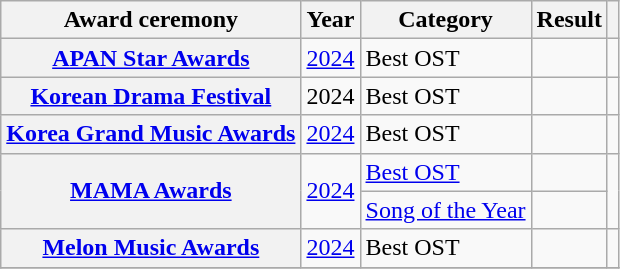<table class="wikitable plainrowheaders sortable" style="text-align:center">
<tr>
<th scope="col">Award ceremony</th>
<th scope="col">Year</th>
<th scope="col">Category </th>
<th scope="col">Result</th>
<th scope="col" class="unsortable"></th>
</tr>
<tr>
<th scope="row"><a href='#'>APAN Star Awards</a></th>
<td><a href='#'>2024</a></td>
<td style="text-align:left">Best OST</td>
<td></td>
<td style="text-align:center"></td>
</tr>
<tr>
<th scope="row"><a href='#'>Korean Drama Festival</a></th>
<td>2024</td>
<td style="text-align:left">Best OST</td>
<td></td>
<td style="text-align:center"></td>
</tr>
<tr>
<th scope="row"><a href='#'>Korea Grand Music Awards</a></th>
<td><a href='#'>2024</a></td>
<td style="text-align:left">Best OST</td>
<td></td>
<td style="text-align:center"></td>
</tr>
<tr>
<th rowspan="2" scope="row"><a href='#'>MAMA Awards</a></th>
<td rowspan="2"><a href='#'>2024</a></td>
<td style="text-align:left"><a href='#'>Best OST</a></td>
<td></td>
<td style="text-align:center" rowspan="2"></td>
</tr>
<tr>
<td style="text-align:left"><a href='#'>Song of the Year</a></td>
<td></td>
</tr>
<tr>
<th scope="row"><a href='#'>Melon Music Awards</a></th>
<td><a href='#'>2024</a></td>
<td style="text-align:left">Best OST</td>
<td></td>
<td style="text-align:center"></td>
</tr>
<tr>
</tr>
</table>
